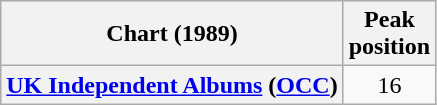<table class="wikitable sortable plainrowheaders" style="text-align:center">
<tr>
<th scope="col">Chart (1989)</th>
<th scope="col">Peak<br>position</th>
</tr>
<tr>
<th scope="row"><a href='#'>UK Independent Albums</a> (<a href='#'>OCC</a>)</th>
<td align="center">16</td>
</tr>
</table>
